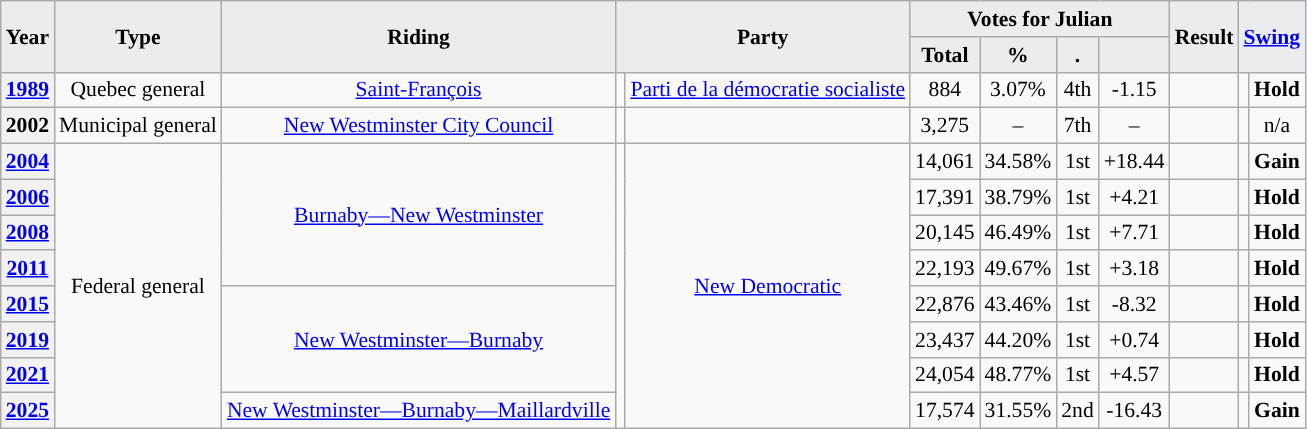<table class="wikitable" style="font-size:90%; text-align:center;">
<tr>
<th rowspan="2" style="background:#eaecf0;">Year</th>
<th rowspan="2" style="background:#eaecf0;">Type</th>
<th rowspan="2" style="background:#eaecf0;">Riding</th>
<th colspan="2" rowspan="2" style="background:#eaecf0;">Party</th>
<th colspan="4" style="background:#eaecf0;">Votes for Julian</th>
<th rowspan="2" style="background:#eaecf0;">Result</th>
<th colspan="2" rowspan="2" style="background:#eaecf0;"><a href='#'>Swing</a></th>
</tr>
<tr>
<th style="background:#eaecf0;">Total</th>
<th style="background:#eaecf0;">%</th>
<th style="background:#eaecf0;">.</th>
<th style="background:#eaecf0;"></th>
</tr>
<tr>
<th><a href='#'>1989</a></th>
<td>Quebec general</td>
<td><a href='#'>Saint-François</a></td>
<td style="background-color:"></td>
<td><a href='#'>Parti de la démocratie socialiste</a></td>
<td>884</td>
<td>3.07%</td>
<td>4th</td>
<td>-1.15</td>
<td></td>
<td style="background-color:"></td>
<td><strong>Hold</strong></td>
</tr>
<tr>
<th>2002</th>
<td>Municipal general</td>
<td><a href='#'>New Westminster City Council</a></td>
<td style="background-color:"></td>
<td></td>
<td>3,275</td>
<td>–</td>
<td>7th</td>
<td>–</td>
<td></td>
<td style="background-color:"></td>
<td>n/a</td>
</tr>
<tr>
<th><a href='#'>2004</a></th>
<td rowspan="8">Federal general</td>
<td rowspan="4"><a href='#'>Burnaby—New Westminster</a></td>
<td rowspan="8" style="background-color:"></td>
<td rowspan="8"><a href='#'>New Democratic</a></td>
<td>14,061</td>
<td>34.58%</td>
<td>1st</td>
<td>+18.44</td>
<td></td>
<td style="background-color:"></td>
<td><strong>Gain</strong></td>
</tr>
<tr>
<th><a href='#'>2006</a></th>
<td>17,391</td>
<td>38.79%</td>
<td>1st</td>
<td>+4.21</td>
<td></td>
<td style="background-color:"></td>
<td><strong>Hold</strong></td>
</tr>
<tr>
<th><a href='#'>2008</a></th>
<td>20,145</td>
<td>46.49%</td>
<td>1st</td>
<td>+7.71</td>
<td></td>
<td style="background-color:"></td>
<td><strong>Hold</strong></td>
</tr>
<tr>
<th><a href='#'>2011</a></th>
<td>22,193</td>
<td>49.67%</td>
<td>1st</td>
<td>+3.18</td>
<td></td>
<td style="background-color:"></td>
<td><strong>Hold</strong></td>
</tr>
<tr>
<th><a href='#'>2015</a></th>
<td rowspan="3"><a href='#'>New Westminster—Burnaby</a></td>
<td>22,876</td>
<td>43.46%</td>
<td>1st</td>
<td>-8.32</td>
<td></td>
<td style="background-color:"></td>
<td><strong>Hold</strong></td>
</tr>
<tr>
<th><a href='#'>2019</a></th>
<td>23,437</td>
<td>44.20%</td>
<td>1st</td>
<td>+0.74</td>
<td></td>
<td style="background-color:"></td>
<td><strong>Hold</strong></td>
</tr>
<tr>
<th><a href='#'>2021</a></th>
<td>24,054</td>
<td>48.77%</td>
<td>1st</td>
<td>+4.57</td>
<td></td>
<td style="background-color:"></td>
<td><strong>Hold</strong></td>
</tr>
<tr>
<th><a href='#'>2025</a></th>
<td><a href='#'>New Westminster—Burnaby—Maillardville</a></td>
<td>17,574</td>
<td>31.55%</td>
<td>2nd</td>
<td>-16.43</td>
<td></td>
<td style="background-color:"></td>
<td><strong>Gain</strong></td>
</tr>
</table>
